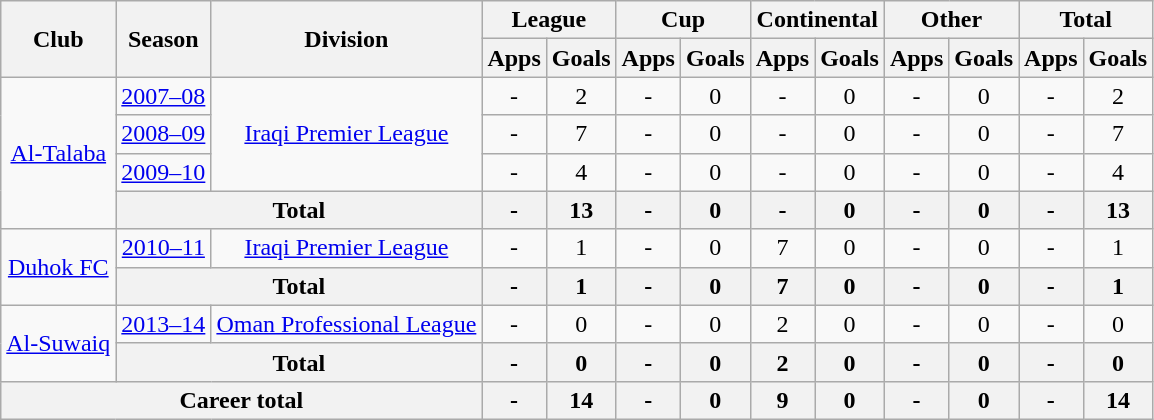<table class="wikitable" style="text-align: center;">
<tr>
<th rowspan="2">Club</th>
<th rowspan="2">Season</th>
<th rowspan="2">Division</th>
<th colspan="2">League</th>
<th colspan="2">Cup</th>
<th colspan="2">Continental</th>
<th colspan="2">Other</th>
<th colspan="2">Total</th>
</tr>
<tr>
<th>Apps</th>
<th>Goals</th>
<th>Apps</th>
<th>Goals</th>
<th>Apps</th>
<th>Goals</th>
<th>Apps</th>
<th>Goals</th>
<th>Apps</th>
<th>Goals</th>
</tr>
<tr>
<td rowspan="4"><a href='#'>Al-Talaba</a></td>
<td><a href='#'>2007–08</a></td>
<td rowspan="3"><a href='#'>Iraqi Premier League</a></td>
<td>-</td>
<td>2</td>
<td>-</td>
<td>0</td>
<td>-</td>
<td>0</td>
<td>-</td>
<td>0</td>
<td>-</td>
<td>2</td>
</tr>
<tr>
<td><a href='#'>2008–09</a></td>
<td>-</td>
<td>7</td>
<td>-</td>
<td>0</td>
<td>-</td>
<td>0</td>
<td>-</td>
<td>0</td>
<td>-</td>
<td>7</td>
</tr>
<tr>
<td><a href='#'>2009–10</a></td>
<td>-</td>
<td>4</td>
<td>-</td>
<td>0</td>
<td>-</td>
<td>0</td>
<td>-</td>
<td>0</td>
<td>-</td>
<td>4</td>
</tr>
<tr>
<th colspan="2">Total</th>
<th>-</th>
<th>13</th>
<th>-</th>
<th>0</th>
<th>-</th>
<th>0</th>
<th>-</th>
<th>0</th>
<th>-</th>
<th>13</th>
</tr>
<tr>
<td rowspan="2"><a href='#'>Duhok FC</a></td>
<td><a href='#'>2010–11</a></td>
<td rowspan="1"><a href='#'>Iraqi Premier League</a></td>
<td>-</td>
<td>1</td>
<td>-</td>
<td>0</td>
<td>7</td>
<td>0</td>
<td>-</td>
<td>0</td>
<td>-</td>
<td>1</td>
</tr>
<tr>
<th colspan="2">Total</th>
<th>-</th>
<th>1</th>
<th>-</th>
<th>0</th>
<th>7</th>
<th>0</th>
<th>-</th>
<th>0</th>
<th>-</th>
<th>1</th>
</tr>
<tr>
<td rowspan="2"><a href='#'>Al-Suwaiq</a></td>
<td><a href='#'>2013–14</a></td>
<td rowspan="1"><a href='#'>Oman Professional League</a></td>
<td>-</td>
<td>0</td>
<td>-</td>
<td>0</td>
<td>2</td>
<td>0</td>
<td>-</td>
<td>0</td>
<td>-</td>
<td>0</td>
</tr>
<tr>
<th colspan="2">Total</th>
<th>-</th>
<th>0</th>
<th>-</th>
<th>0</th>
<th>2</th>
<th>0</th>
<th>-</th>
<th>0</th>
<th>-</th>
<th>0</th>
</tr>
<tr>
<th colspan="3">Career total</th>
<th>-</th>
<th>14</th>
<th>-</th>
<th>0</th>
<th>9</th>
<th>0</th>
<th>-</th>
<th>0</th>
<th>-</th>
<th>14</th>
</tr>
</table>
